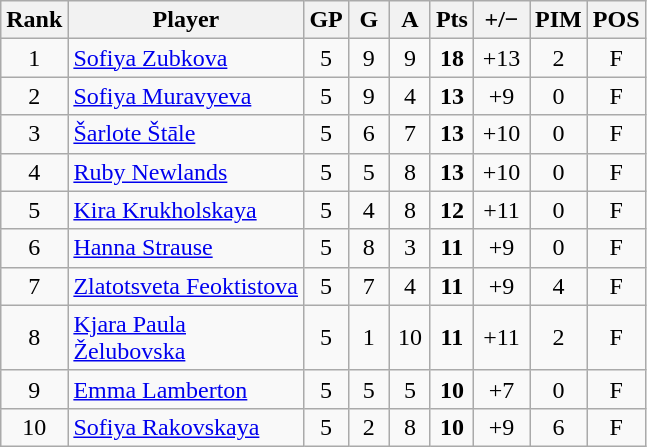<table class="wikitable sortable" style="text-align:center;">
<tr>
<th width=30>Rank</th>
<th width=150>Player</th>
<th width=20>GP</th>
<th width=20>G</th>
<th width=20>A</th>
<th width=20>Pts</th>
<th width=30>+/−</th>
<th width=30>PIM</th>
<th width=30>POS</th>
</tr>
<tr>
<td>1</td>
<td align=left> <a href='#'>Sofiya Zubkova</a></td>
<td>5</td>
<td>9</td>
<td>9</td>
<td><strong>18</strong></td>
<td>+13</td>
<td>2</td>
<td>F</td>
</tr>
<tr>
<td>2</td>
<td align=left> <a href='#'>Sofiya Muravyeva</a></td>
<td>5</td>
<td>9</td>
<td>4</td>
<td><strong>13</strong></td>
<td>+9</td>
<td>0</td>
<td>F</td>
</tr>
<tr>
<td>3</td>
<td align=left> <a href='#'>Šarlote Štāle</a></td>
<td>5</td>
<td>6</td>
<td>7</td>
<td><strong>13</strong></td>
<td>+10</td>
<td>0</td>
<td>F</td>
</tr>
<tr>
<td>4</td>
<td align=left> <a href='#'>Ruby Newlands</a></td>
<td>5</td>
<td>5</td>
<td>8</td>
<td><strong>13</strong></td>
<td>+10</td>
<td>0</td>
<td>F</td>
</tr>
<tr>
<td>5</td>
<td align=left> <a href='#'>Kira Krukholskaya</a></td>
<td>5</td>
<td>4</td>
<td>8</td>
<td><strong>12</strong></td>
<td>+11</td>
<td>0</td>
<td>F</td>
</tr>
<tr>
<td>6</td>
<td align=left> <a href='#'>Hanna Strause</a></td>
<td>5</td>
<td>8</td>
<td>3</td>
<td><strong>11</strong></td>
<td>+9</td>
<td>0</td>
<td>F</td>
</tr>
<tr>
<td>7</td>
<td align=left> <a href='#'>Zlatotsveta Feoktistova</a></td>
<td>5</td>
<td>7</td>
<td>4</td>
<td><strong>11</strong></td>
<td>+9</td>
<td>4</td>
<td>F</td>
</tr>
<tr>
<td>8</td>
<td align=left> <a href='#'>Kjara Paula Želubovska</a></td>
<td>5</td>
<td>1</td>
<td>10</td>
<td><strong>11</strong></td>
<td>+11</td>
<td>2</td>
<td>F</td>
</tr>
<tr>
<td>9</td>
<td align=left> <a href='#'>Emma Lamberton</a></td>
<td>5</td>
<td>5</td>
<td>5</td>
<td><strong>10</strong></td>
<td>+7</td>
<td>0</td>
<td>F</td>
</tr>
<tr>
<td>10</td>
<td align=left> <a href='#'>Sofiya Rakovskaya</a></td>
<td>5</td>
<td>2</td>
<td>8</td>
<td><strong>10</strong></td>
<td>+9</td>
<td>6</td>
<td>F</td>
</tr>
</table>
